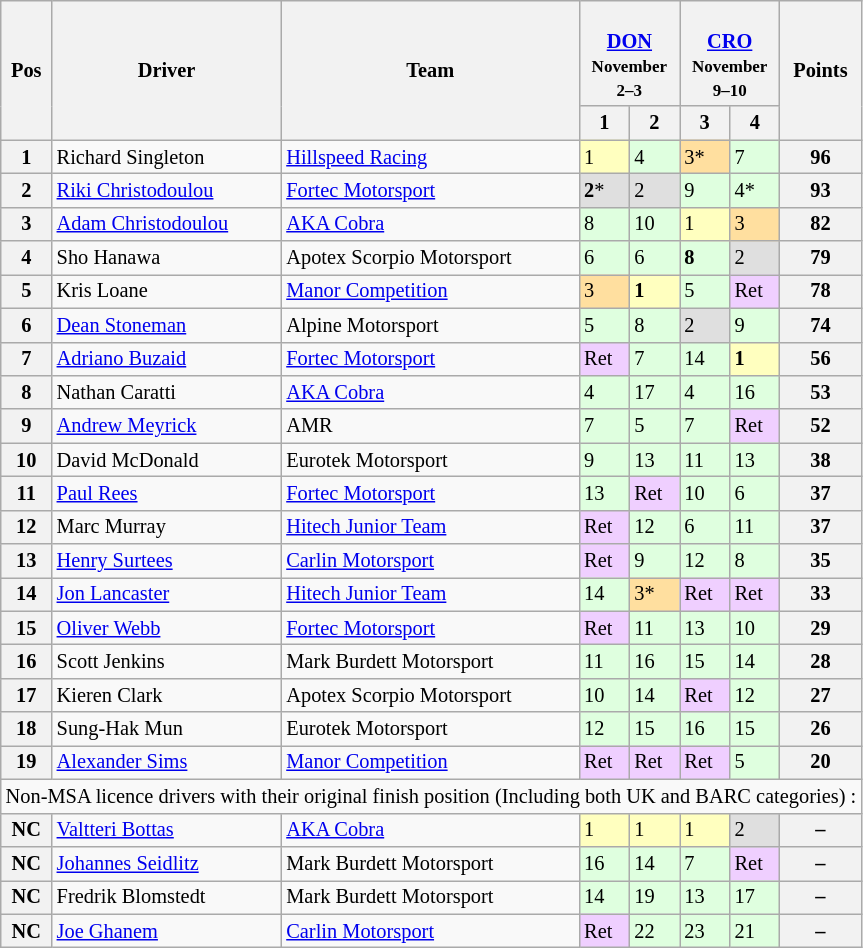<table class="wikitable" style="font-size: 85%;">
<tr>
<th rowspan=2>Pos</th>
<th rowspan=2>Driver</th>
<th rowspan=2>Team</th>
<th colspan=2><br><a href='#'>DON</a><br><small>November 2–3</small></th>
<th colspan=2><br><a href='#'>CRO</a><br><small>November 9–10</small></th>
<th rowspan=2>Points</th>
</tr>
<tr>
<th width="27">1</th>
<th width="27">2</th>
<th width="27">3</th>
<th width="27">4</th>
</tr>
<tr>
<th>1</th>
<td> Richard Singleton</td>
<td><a href='#'>Hillspeed Racing</a></td>
<td style="background:#FFFFBF;">1</td>
<td style="background:#DFFFDF;">4</td>
<td style="background:#FFDF9F;">3*</td>
<td style="background:#DFFFDF;">7</td>
<th>96</th>
</tr>
<tr>
<th>2</th>
<td> <a href='#'>Riki Christodoulou</a></td>
<td><a href='#'>Fortec Motorsport</a></td>
<td style="background:#DFDFDF;"><strong>2</strong>*</td>
<td style="background:#DFDFDF;">2</td>
<td style="background:#DFFFDF;">9</td>
<td style="background:#DFFFDF;">4*</td>
<th>93</th>
</tr>
<tr>
<th>3</th>
<td> <a href='#'>Adam Christodoulou</a></td>
<td><a href='#'>AKA Cobra</a></td>
<td style="background:#DFFFDF;">8</td>
<td style="background:#DFFFDF;">10</td>
<td style="background:#FFFFBF;">1</td>
<td style="background:#FFDF9F;">3</td>
<th>82</th>
</tr>
<tr>
<th>4</th>
<td> Sho Hanawa</td>
<td>Apotex Scorpio Motorsport</td>
<td style="background:#DFFFDF;">6</td>
<td style="background:#DFFFDF;">6</td>
<td style="background:#DFFFDF;"><strong>8</strong></td>
<td style="background:#DFDFDF;">2</td>
<th>79</th>
</tr>
<tr>
<th>5</th>
<td> Kris Loane</td>
<td><a href='#'>Manor Competition</a></td>
<td style="background:#FFDF9F;">3</td>
<td style="background:#FFFFBF;"><strong>1</strong></td>
<td style="background:#DFFFDF;">5</td>
<td style="background:#EFCFFF;">Ret</td>
<th>78</th>
</tr>
<tr>
<th>6</th>
<td> <a href='#'>Dean Stoneman</a></td>
<td>Alpine Motorsport</td>
<td style="background:#DFFFDF;">5</td>
<td style="background:#DFFFDF;">8</td>
<td style="background:#DFDFDF;">2</td>
<td style="background:#DFFFDF;">9</td>
<th>74</th>
</tr>
<tr>
<th>7</th>
<td> <a href='#'>Adriano Buzaid</a></td>
<td><a href='#'>Fortec Motorsport</a></td>
<td style="background:#EFCFFF;">Ret</td>
<td style="background:#DFFFDF;">7</td>
<td style="background:#DFFFDF;">14</td>
<td style="background:#FFFFBF;"><strong>1</strong></td>
<th>56</th>
</tr>
<tr>
<th>8</th>
<td> Nathan Caratti</td>
<td><a href='#'>AKA Cobra</a></td>
<td style="background:#DFFFDF;">4</td>
<td style="background:#DFFFDF;">17</td>
<td style="background:#DFFFDF;">4</td>
<td style="background:#DFFFDF;">16</td>
<th>53</th>
</tr>
<tr>
<th>9</th>
<td> <a href='#'>Andrew Meyrick</a></td>
<td>AMR</td>
<td style="background:#DFFFDF;">7</td>
<td style="background:#DFFFDF;">5</td>
<td style="background:#DFFFDF;">7</td>
<td style="background:#EFCFFF;">Ret</td>
<th>52</th>
</tr>
<tr>
<th>10</th>
<td> David McDonald</td>
<td>Eurotek Motorsport</td>
<td style="background:#DFFFDF;">9</td>
<td style="background:#DFFFDF;">13</td>
<td style="background:#DFFFDF;">11</td>
<td style="background:#DFFFDF;">13</td>
<th>38</th>
</tr>
<tr>
<th>11</th>
<td> <a href='#'>Paul Rees</a></td>
<td><a href='#'>Fortec Motorsport</a></td>
<td style="background:#DFFFDF;">13</td>
<td style="background:#EFCFFF;">Ret</td>
<td style="background:#DFFFDF;">10</td>
<td style="background:#DFFFDF;">6</td>
<th>37</th>
</tr>
<tr>
<th>12</th>
<td> Marc Murray</td>
<td><a href='#'>Hitech Junior Team</a></td>
<td style="background:#EFCFFF;">Ret</td>
<td style="background:#DFFFDF;">12</td>
<td style="background:#DFFFDF;">6</td>
<td style="background:#DFFFDF;">11</td>
<th>37</th>
</tr>
<tr>
<th>13</th>
<td> <a href='#'>Henry Surtees</a></td>
<td><a href='#'>Carlin Motorsport</a></td>
<td style="background:#EFCFFF;">Ret</td>
<td style="background:#DFFFDF;">9</td>
<td style="background:#DFFFDF;">12</td>
<td style="background:#DFFFDF;">8</td>
<th>35</th>
</tr>
<tr>
<th>14</th>
<td> <a href='#'>Jon Lancaster</a></td>
<td><a href='#'>Hitech Junior Team</a></td>
<td style="background:#DFFFDF;">14</td>
<td style="background:#FFDF9F;">3*</td>
<td style="background:#EFCFFF;">Ret</td>
<td style="background:#EFCFFF;">Ret</td>
<th>33</th>
</tr>
<tr>
<th>15</th>
<td> <a href='#'>Oliver Webb</a></td>
<td><a href='#'>Fortec Motorsport</a></td>
<td style="background:#EFCFFF;">Ret</td>
<td style="background:#DFFFDF;">11</td>
<td style="background:#DFFFDF;">13</td>
<td style="background:#DFFFDF;">10</td>
<th>29</th>
</tr>
<tr>
<th>16</th>
<td> Scott Jenkins</td>
<td>Mark Burdett Motorsport</td>
<td style="background:#DFFFDF;">11</td>
<td style="background:#DFFFDF;">16</td>
<td style="background:#DFFFDF;">15</td>
<td style="background:#DFFFDF;">14</td>
<th>28</th>
</tr>
<tr>
<th>17</th>
<td> Kieren Clark</td>
<td>Apotex Scorpio Motorsport</td>
<td style="background:#DFFFDF;">10</td>
<td style="background:#DFFFDF;">14</td>
<td style="background:#EFCFFF;">Ret</td>
<td style="background:#DFFFDF;">12</td>
<th>27</th>
</tr>
<tr>
<th>18</th>
<td> Sung-Hak Mun</td>
<td>Eurotek Motorsport</td>
<td style="background:#DFFFDF;">12</td>
<td style="background:#DFFFDF;">15</td>
<td style="background:#DFFFDF;">16</td>
<td style="background:#DFFFDF;">15</td>
<th>26</th>
</tr>
<tr>
<th>19</th>
<td> <a href='#'>Alexander Sims</a></td>
<td><a href='#'>Manor Competition</a></td>
<td style="background:#EFCFFF;">Ret</td>
<td style="background:#EFCFFF;">Ret</td>
<td style="background:#EFCFFF;">Ret</td>
<td style="background:#DFFFDF;">5</td>
<th>20</th>
</tr>
<tr>
<td colspan=8>Non-MSA licence drivers with their original finish position (Including both UK and BARC categories) :</td>
</tr>
<tr>
<th>NC</th>
<td> <a href='#'>Valtteri Bottas</a></td>
<td><a href='#'>AKA Cobra</a></td>
<td style="background:#FFFFBF;">1</td>
<td style="background:#FFFFBF;">1</td>
<td style="background:#FFFFBF;">1</td>
<td style="background:#DFDFDF;">2</td>
<th>–</th>
</tr>
<tr>
<th>NC</th>
<td> <a href='#'>Johannes Seidlitz</a></td>
<td>Mark Burdett Motorsport</td>
<td style="background:#DFFFDF;">16</td>
<td style="background:#DFFFDF;">14</td>
<td style="background:#DFFFDF;">7</td>
<td style="background:#EFCFFF;">Ret</td>
<th>–</th>
</tr>
<tr>
<th>NC</th>
<td> Fredrik Blomstedt</td>
<td>Mark Burdett Motorsport</td>
<td style="background:#DFFFDF;">14</td>
<td style="background:#DFFFDF;">19</td>
<td style="background:#DFFFDF;">13</td>
<td style="background:#DFFFDF;">17</td>
<th>–</th>
</tr>
<tr>
<th>NC</th>
<td> <a href='#'>Joe Ghanem</a></td>
<td><a href='#'>Carlin Motorsport</a></td>
<td style="background:#EFCFFF;">Ret</td>
<td style="background:#DFFFDF;">22</td>
<td style="background:#DFFFDF;">23</td>
<td style="background:#DFFFDF;">21</td>
<th>–</th>
</tr>
</table>
